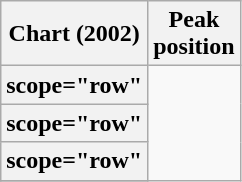<table class="wikitable plainrowheaders sortable">
<tr>
<th scope="col">Chart (2002)</th>
<th scope="col">Peak<br>position</th>
</tr>
<tr>
<th>scope="row" </th>
</tr>
<tr>
<th>scope="row" </th>
</tr>
<tr>
<th>scope="row" </th>
</tr>
<tr>
</tr>
</table>
